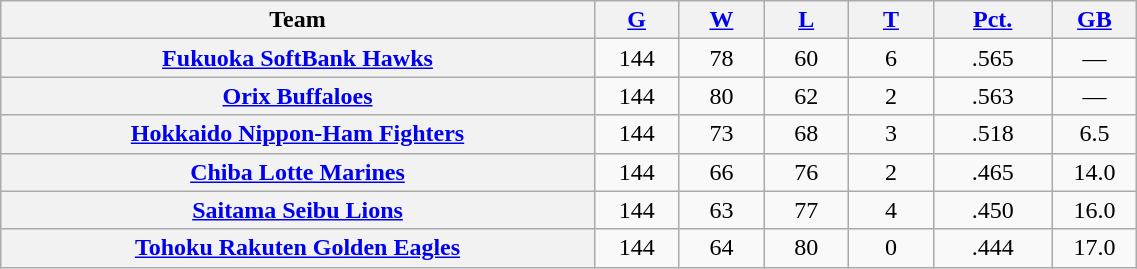<table class="wikitable plainrowheaders" width="60%" style="text-align:center;">
<tr>
<th scope="col" width="35%">Team</th>
<th scope="col" width="5%"><a href='#'>G</a></th>
<th scope="col" width="5%"><a href='#'>W</a></th>
<th scope="col" width="5%"><a href='#'>L</a></th>
<th scope="col" width="5%"><a href='#'>T</a></th>
<th scope="col" width="7%"><a href='#'>Pct.</a></th>
<th scope="col" width="5%"><a href='#'>GB</a></th>
</tr>
<tr>
<th scope="row" style="text-align:center;"><a href='#'>Fukuoka SoftBank Hawks</a></th>
<td>144</td>
<td>78</td>
<td>60</td>
<td>6</td>
<td>.565</td>
<td>—</td>
</tr>
<tr>
<th scope="row" style="text-align:center;"><a href='#'>Orix Buffaloes</a></th>
<td>144</td>
<td>80</td>
<td>62</td>
<td>2</td>
<td>.563</td>
<td>—</td>
</tr>
<tr>
<th scope="row" style="text-align:center;"><a href='#'>Hokkaido Nippon-Ham Fighters</a></th>
<td>144</td>
<td>73</td>
<td>68</td>
<td>3</td>
<td>.518</td>
<td>6.5</td>
</tr>
<tr>
<th scope="row" style="text-align:center;"><a href='#'>Chiba Lotte Marines</a></th>
<td>144</td>
<td>66</td>
<td>76</td>
<td>2</td>
<td>.465</td>
<td>14.0</td>
</tr>
<tr>
<th scope="row" style="text-align:center;"><a href='#'>Saitama Seibu Lions</a></th>
<td>144</td>
<td>63</td>
<td>77</td>
<td>4</td>
<td>.450</td>
<td>16.0</td>
</tr>
<tr>
<th scope="row" style="text-align:center;"><a href='#'>Tohoku Rakuten Golden Eagles</a></th>
<td>144</td>
<td>64</td>
<td>80</td>
<td>0</td>
<td>.444</td>
<td>17.0</td>
</tr>
</table>
